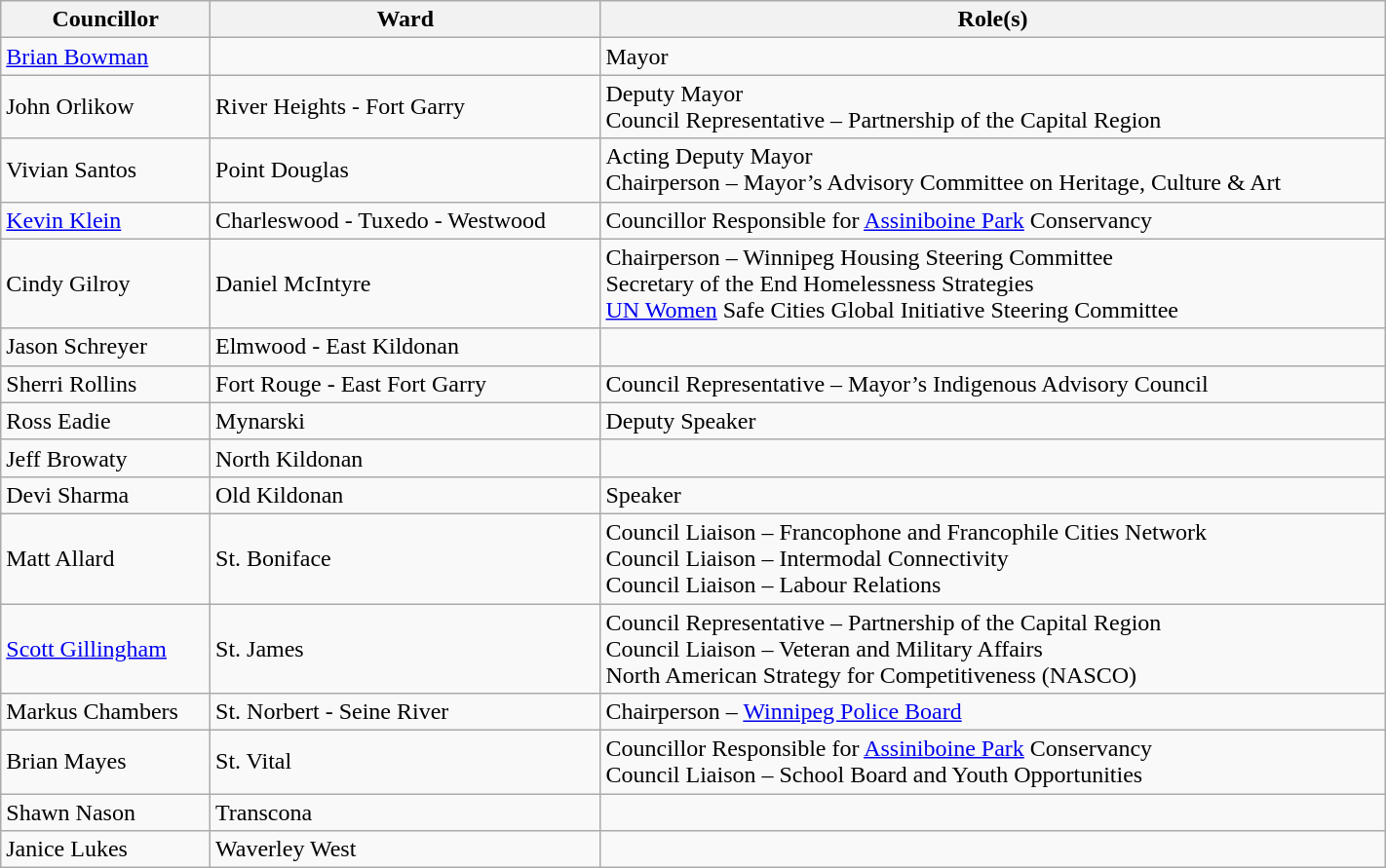<table class="wikitable sortable" width="75%">
<tr>
<th>Councillor</th>
<th>Ward</th>
<th>Role(s)</th>
</tr>
<tr>
<td><a href='#'>Brian Bowman</a></td>
<td></td>
<td>Mayor</td>
</tr>
<tr>
<td>John Orlikow</td>
<td>River Heights - Fort Garry</td>
<td>Deputy Mayor<br>Council Representative – Partnership of the Capital Region</td>
</tr>
<tr>
<td>Vivian Santos</td>
<td>Point Douglas</td>
<td>Acting Deputy Mayor<br>Chairperson – Mayor’s Advisory Committee on Heritage, Culture & Art</td>
</tr>
<tr>
<td><a href='#'>Kevin Klein</a></td>
<td>Charleswood - Tuxedo - Westwood</td>
<td>Councillor Responsible for <a href='#'>Assiniboine Park</a> Conservancy</td>
</tr>
<tr>
<td>Cindy Gilroy</td>
<td>Daniel McIntyre</td>
<td>Chairperson – Winnipeg Housing Steering Committee<br>Secretary of the End Homelessness Strategies<br><a href='#'>UN Women</a> Safe Cities Global Initiative Steering Committee</td>
</tr>
<tr>
<td>Jason Schreyer</td>
<td>Elmwood - East Kildonan</td>
<td></td>
</tr>
<tr>
<td>Sherri Rollins</td>
<td>Fort Rouge - East Fort Garry</td>
<td>Council Representative – Mayor’s Indigenous Advisory Council</td>
</tr>
<tr>
<td>Ross Eadie</td>
<td>Mynarski</td>
<td>Deputy Speaker</td>
</tr>
<tr>
<td>Jeff Browaty</td>
<td>North Kildonan</td>
<td></td>
</tr>
<tr>
<td>Devi Sharma</td>
<td>Old Kildonan</td>
<td>Speaker</td>
</tr>
<tr>
<td>Matt Allard</td>
<td>St. Boniface</td>
<td>Council Liaison – Francophone and Francophile Cities Network<br>Council Liaison – Intermodal Connectivity<br>Council Liaison – Labour Relations</td>
</tr>
<tr>
<td><a href='#'>Scott Gillingham</a></td>
<td>St. James</td>
<td>Council Representative – Partnership of the Capital Region<br>Council Liaison – Veteran and Military Affairs<br>North American Strategy for Competitiveness (NASCO)</td>
</tr>
<tr>
<td>Markus Chambers</td>
<td>St. Norbert - Seine River</td>
<td>Chairperson – <a href='#'>Winnipeg Police Board</a></td>
</tr>
<tr>
<td>Brian Mayes</td>
<td>St. Vital</td>
<td>Councillor Responsible for <a href='#'>Assiniboine Park</a> Conservancy<br>Council Liaison – School Board and Youth Opportunities</td>
</tr>
<tr>
<td>Shawn Nason</td>
<td>Transcona</td>
<td></td>
</tr>
<tr>
<td>Janice Lukes</td>
<td>Waverley West</td>
<td></td>
</tr>
</table>
